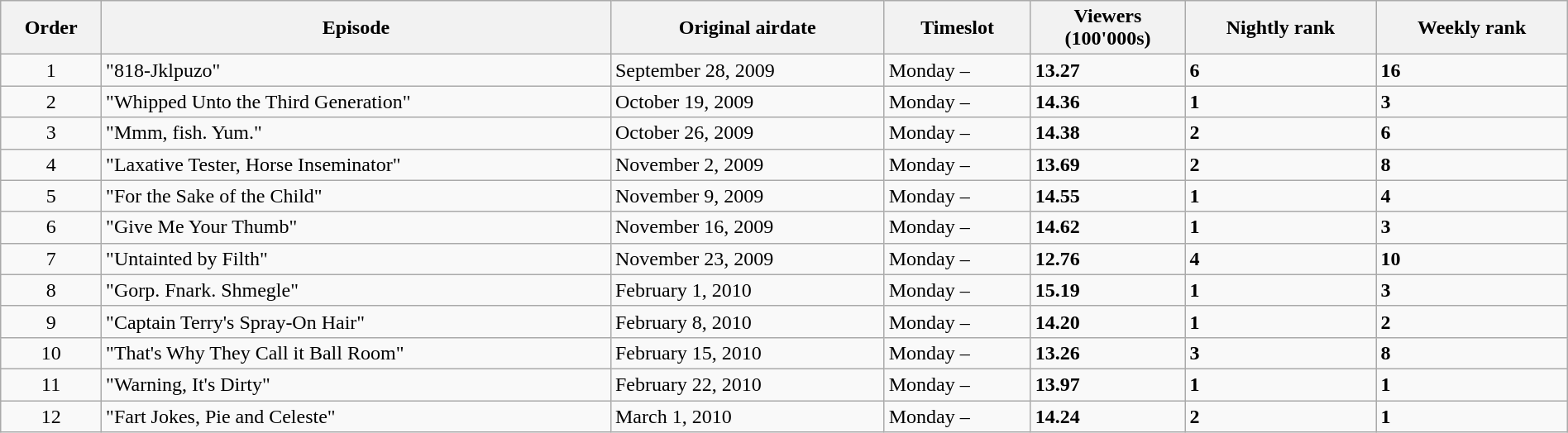<table class="wikitable sortable" style="width:100%;">
<tr>
<th>Order</th>
<th>Episode</th>
<th>Original airdate</th>
<th>Timeslot</th>
<th>Viewers<br>(100'000s)</th>
<th>Nightly rank</th>
<th>Weekly rank</th>
</tr>
<tr>
<td style="text-align:center">1</td>
<td>"818-Jklpuzo"</td>
<td>September 28, 2009</td>
<td>Monday –</td>
<td><strong>13.27</strong></td>
<td><strong>6</strong></td>
<td><strong>16</strong></td>
</tr>
<tr>
<td style="text-align:center">2</td>
<td>"Whipped Unto the Third Generation"</td>
<td>October 19, 2009</td>
<td>Monday –</td>
<td><strong>14.36</strong></td>
<td><strong>1</strong></td>
<td><strong>3</strong></td>
</tr>
<tr>
<td style="text-align:center">3</td>
<td>"Mmm, fish. Yum."</td>
<td>October 26, 2009</td>
<td>Monday –</td>
<td><strong>14.38</strong></td>
<td><strong>2</strong></td>
<td><strong>6</strong></td>
</tr>
<tr>
<td style="text-align:center">4</td>
<td>"Laxative Tester, Horse Inseminator"</td>
<td>November 2, 2009</td>
<td>Monday –</td>
<td><strong>13.69</strong></td>
<td><strong>2</strong></td>
<td><strong>8</strong></td>
</tr>
<tr>
<td style="text-align:center">5</td>
<td>"For the Sake of the Child"</td>
<td>November 9, 2009</td>
<td>Monday –</td>
<td><strong>14.55</strong></td>
<td><strong>1</strong></td>
<td><strong>4</strong></td>
</tr>
<tr>
<td style="text-align:center">6</td>
<td>"Give Me Your Thumb"</td>
<td>November 16, 2009</td>
<td>Monday –</td>
<td><strong>14.62</strong></td>
<td><strong>1</strong></td>
<td><strong>3</strong></td>
</tr>
<tr>
<td style="text-align:center">7</td>
<td>"Untainted by Filth"</td>
<td>November 23, 2009</td>
<td>Monday –</td>
<td><strong>12.76</strong></td>
<td><strong>4</strong></td>
<td><strong>10</strong></td>
</tr>
<tr>
<td style="text-align:center">8</td>
<td>"Gorp. Fnark. Shmegle"</td>
<td>February 1, 2010</td>
<td>Monday –</td>
<td><strong>15.19</strong></td>
<td><strong>1</strong></td>
<td><strong>3</strong></td>
</tr>
<tr>
<td style="text-align:center">9</td>
<td>"Captain Terry's Spray-On Hair"</td>
<td>February 8, 2010</td>
<td>Monday –</td>
<td><strong>14.20</strong></td>
<td><strong>1</strong></td>
<td><strong>2</strong></td>
</tr>
<tr>
<td style="text-align:center">10</td>
<td>"That's Why They Call it Ball Room"</td>
<td>February 15, 2010</td>
<td>Monday –</td>
<td><strong>13.26</strong></td>
<td><strong>3</strong></td>
<td><strong>8</strong></td>
</tr>
<tr>
<td style="text-align:center">11</td>
<td>"Warning, It's Dirty"</td>
<td>February 22, 2010</td>
<td>Monday –</td>
<td><strong>13.97</strong></td>
<td><strong>1</strong></td>
<td><strong>1</strong></td>
</tr>
<tr>
<td style="text-align:center">12</td>
<td>"Fart Jokes, Pie and Celeste"</td>
<td>March 1, 2010</td>
<td>Monday –</td>
<td><strong>14.24</strong></td>
<td><strong>2</strong></td>
<td><strong>1</strong></td>
</tr>
</table>
